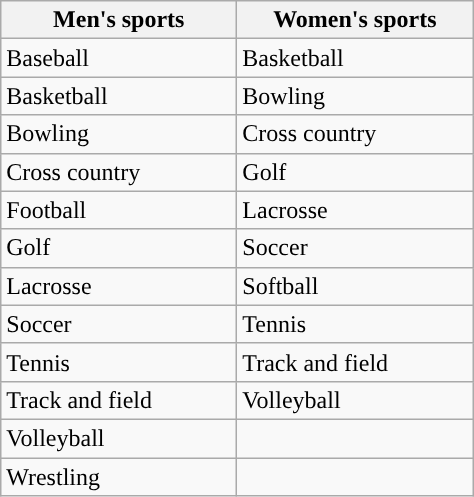<table class="wikitable"; style= "text-align: ">
<tr>
<th width=150px>Men's sports</th>
<th width=150px>Women's sports</th>
</tr>
<tr>
<td>Baseball</td>
<td>Basketball</td>
</tr>
<tr>
<td>Basketball</td>
<td>Bowling</td>
</tr>
<tr>
<td>Bowling</td>
<td>Cross country</td>
</tr>
<tr>
<td>Cross country</td>
<td>Golf</td>
</tr>
<tr>
<td>Football</td>
<td>Lacrosse</td>
</tr>
<tr>
<td>Golf</td>
<td>Soccer</td>
</tr>
<tr>
<td>Lacrosse</td>
<td>Softball</td>
</tr>
<tr>
<td>Soccer</td>
<td>Tennis</td>
</tr>
<tr>
<td>Tennis</td>
<td>Track and field</td>
</tr>
<tr>
<td>Track and field</td>
<td>Volleyball</td>
</tr>
<tr>
<td>Volleyball</td>
<td></td>
</tr>
<tr>
<td>Wrestling</td>
<td></td>
</tr>
</table>
